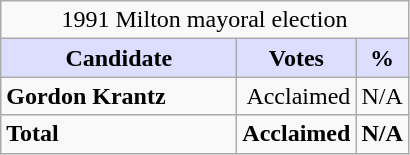<table class="wikitable sortable">
<tr>
<td colspan="3" style="text-align:center;">1991 Milton mayoral election</td>
</tr>
<tr>
<th style="background:#ddf; width:150px;">Candidate</th>
<th style="background:#ddf;">Votes</th>
<th style="background:#ddf;">%</th>
</tr>
<tr>
<td><strong>Gordon Krantz</strong></td>
<td align=right>Acclaimed</td>
<td align=right>N/A</td>
</tr>
<tr>
<td><strong>Total</strong></td>
<td align=right><strong>Acclaimed</strong></td>
<td align=right><strong>N/A</strong></td>
</tr>
</table>
